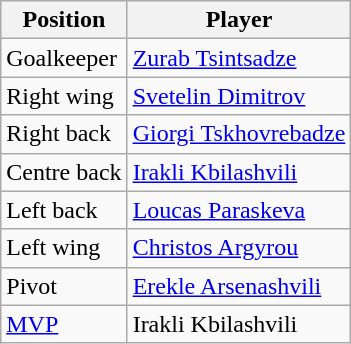<table class="wikitable">
<tr>
<th>Position</th>
<th>Player</th>
</tr>
<tr>
<td>Goalkeeper</td>
<td> <a href='#'>Zurab Tsintsadze</a></td>
</tr>
<tr>
<td>Right wing</td>
<td> <a href='#'>Svetelin Dimitrov</a></td>
</tr>
<tr>
<td>Right back</td>
<td> <a href='#'>Giorgi Tskhovrebadze</a></td>
</tr>
<tr>
<td>Centre back</td>
<td> <a href='#'>Irakli Kbilashvili</a></td>
</tr>
<tr>
<td>Left back</td>
<td> <a href='#'>Loucas Paraskeva</a></td>
</tr>
<tr>
<td>Left wing</td>
<td> <a href='#'>Christos Argyrou</a></td>
</tr>
<tr>
<td>Pivot</td>
<td> <a href='#'>Erekle Arsenashvili</a></td>
</tr>
<tr>
<td><a href='#'>MVP</a></td>
<td> Irakli Kbilashvili</td>
</tr>
</table>
